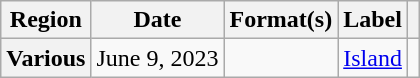<table class="wikitable plainrowheaders">
<tr>
<th scope="col">Region</th>
<th scope="col">Date</th>
<th scope="col">Format(s)</th>
<th scope="col">Label</th>
<th scope="col"></th>
</tr>
<tr>
<th scope="row">Various</th>
<td>June 9, 2023</td>
<td></td>
<td><a href='#'>Island</a></td>
<td style="text-align:center;"></td>
</tr>
</table>
